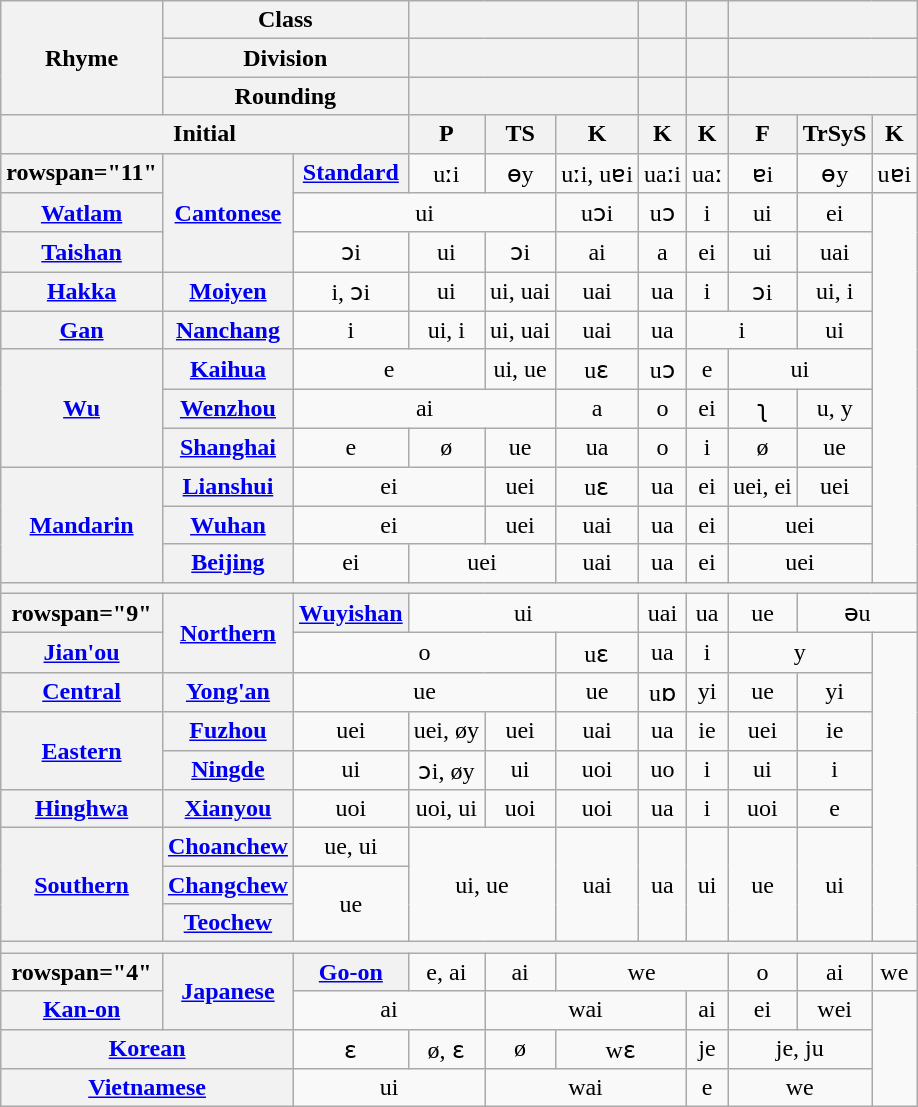<table class="wikitable" style="text-align: center;">
<tr>
<th rowspan="3">Rhyme</th>
<th colspan="2">Class</th>
<th colspan="3"></th>
<th></th>
<th></th>
<th colspan="3"></th>
</tr>
<tr>
<th colspan="2">Division</th>
<th colspan="3"></th>
<th></th>
<th></th>
<th colspan="3"></th>
</tr>
<tr>
<th colspan="2">Rounding</th>
<th colspan="3"></th>
<th></th>
<th></th>
<th colspan="3"></th>
</tr>
<tr>
<th colspan="3">Initial</th>
<th>P</th>
<th>TS</th>
<th>K</th>
<th>K</th>
<th>K</th>
<th>F</th>
<th>TrSyS</th>
<th>K</th>
</tr>
<tr>
<th>rowspan="11" </th>
<th rowspan="3"><a href='#'>Cantonese</a></th>
<th><a href='#'>Standard</a></th>
<td>uːi</td>
<td>ɵy</td>
<td>uːi, uɐi</td>
<td>uaːi</td>
<td>uaː</td>
<td>ɐi</td>
<td>ɵy</td>
<td>uɐi</td>
</tr>
<tr>
<th><a href='#'>Watlam</a></th>
<td colspan="3">ui</td>
<td>uɔi</td>
<td>uɔ</td>
<td>i</td>
<td>ui</td>
<td>ei</td>
</tr>
<tr>
<th><a href='#'>Taishan</a></th>
<td>ɔi</td>
<td>ui</td>
<td>ɔi</td>
<td>ai</td>
<td>a</td>
<td>ei</td>
<td>ui</td>
<td>uai</td>
</tr>
<tr>
<th><a href='#'>Hakka</a></th>
<th><a href='#'>Moiyen</a></th>
<td>i, ɔi</td>
<td>ui</td>
<td>ui, uai</td>
<td>uai</td>
<td>ua</td>
<td>i</td>
<td>ɔi</td>
<td>ui, i</td>
</tr>
<tr>
<th><a href='#'>Gan</a></th>
<th><a href='#'>Nanchang</a></th>
<td>i</td>
<td>ui, i</td>
<td>ui, uai</td>
<td>uai</td>
<td>ua</td>
<td colspan="2">i</td>
<td>ui</td>
</tr>
<tr>
<th rowspan="3"><a href='#'>Wu</a></th>
<th><a href='#'>Kaihua</a></th>
<td colspan="2">e</td>
<td>ui, ue</td>
<td>uɛ</td>
<td>uɔ</td>
<td>e</td>
<td colspan="2">ui</td>
</tr>
<tr>
<th><a href='#'>Wenzhou</a></th>
<td colspan="3">ai</td>
<td>a</td>
<td>o</td>
<td>ei</td>
<td>ʅ</td>
<td>u, y</td>
</tr>
<tr>
<th><a href='#'>Shanghai</a></th>
<td>e</td>
<td>ø</td>
<td>ue</td>
<td>ua</td>
<td>o</td>
<td>i</td>
<td>ø</td>
<td>ue</td>
</tr>
<tr>
<th rowspan="3"><a href='#'>Mandarin</a></th>
<th><a href='#'>Lianshui</a></th>
<td colspan="2">ei</td>
<td>uei</td>
<td>uɛ</td>
<td>ua</td>
<td>ei</td>
<td>uei, ei</td>
<td>uei</td>
</tr>
<tr>
<th><a href='#'>Wuhan</a></th>
<td colspan="2">ei</td>
<td>uei</td>
<td>uai</td>
<td>ua</td>
<td>ei</td>
<td colspan="2">uei</td>
</tr>
<tr>
<th><a href='#'>Beijing</a></th>
<td>ei</td>
<td colspan="2">uei</td>
<td>uai</td>
<td>ua</td>
<td>ei</td>
<td colspan="2">uei</td>
</tr>
<tr>
<th colspan="11"></th>
</tr>
<tr>
<th>rowspan="9" </th>
<th rowspan="2"><a href='#'>Northern</a></th>
<th><a href='#'>Wuyishan</a></th>
<td colspan="3">ui</td>
<td>uai</td>
<td>ua</td>
<td>ue</td>
<td colspan="2">əu</td>
</tr>
<tr>
<th><a href='#'>Jian'ou</a></th>
<td colspan="3">o</td>
<td>uɛ</td>
<td>ua</td>
<td>i</td>
<td colspan="2">y</td>
</tr>
<tr>
<th><a href='#'>Central</a></th>
<th><a href='#'>Yong'an</a></th>
<td colspan="3">ue</td>
<td>ue</td>
<td>uɒ</td>
<td>yi</td>
<td>ue</td>
<td>yi</td>
</tr>
<tr>
<th rowspan="2"><a href='#'>Eastern</a></th>
<th><a href='#'>Fuzhou</a></th>
<td>uei</td>
<td>uei, øy</td>
<td>uei</td>
<td>uai</td>
<td>ua</td>
<td>ie</td>
<td>uei</td>
<td>ie</td>
</tr>
<tr>
<th><a href='#'>Ningde</a></th>
<td>ui</td>
<td>ɔi, øy</td>
<td>ui</td>
<td>uoi</td>
<td>uo</td>
<td>i</td>
<td>ui</td>
<td>i</td>
</tr>
<tr>
<th><a href='#'>Hinghwa</a></th>
<th><a href='#'>Xianyou</a></th>
<td>uoi</td>
<td>uoi, ui</td>
<td>uoi</td>
<td>uoi</td>
<td>ua</td>
<td>i</td>
<td>uoi</td>
<td>e</td>
</tr>
<tr>
<th rowspan="3"><a href='#'>Southern</a></th>
<th><a href='#'>Choanchew</a></th>
<td>ue, ui</td>
<td colspan="2" rowspan="3">ui, ue</td>
<td rowspan="3">uai</td>
<td rowspan="3">ua</td>
<td rowspan="3">ui</td>
<td rowspan="3">ue</td>
<td rowspan="3">ui</td>
</tr>
<tr>
<th><a href='#'>Changchew</a></th>
<td rowspan="2">ue</td>
</tr>
<tr>
<th><a href='#'>Teochew</a></th>
</tr>
<tr>
<th colspan="11"></th>
</tr>
<tr>
<th>rowspan="4" </th>
<th rowspan="2"><a href='#'>Japanese</a></th>
<th><a href='#'>Go-on</a></th>
<td>e, ai</td>
<td>ai</td>
<td colspan="3">we</td>
<td>o</td>
<td>ai</td>
<td>we</td>
</tr>
<tr>
<th><a href='#'>Kan-on</a></th>
<td colspan="2">ai</td>
<td colspan="3">wai</td>
<td>ai</td>
<td>ei</td>
<td>wei</td>
</tr>
<tr>
<th colspan="2"><a href='#'>Korean</a></th>
<td>ɛ</td>
<td>ø, ɛ</td>
<td>ø</td>
<td colspan="2">wɛ</td>
<td>je</td>
<td colspan="2">je, ju</td>
</tr>
<tr>
<th colspan="2"><a href='#'>Vietnamese</a></th>
<td colspan="2">ui</td>
<td colspan="3">wai</td>
<td>e</td>
<td colspan="2">we</td>
</tr>
</table>
